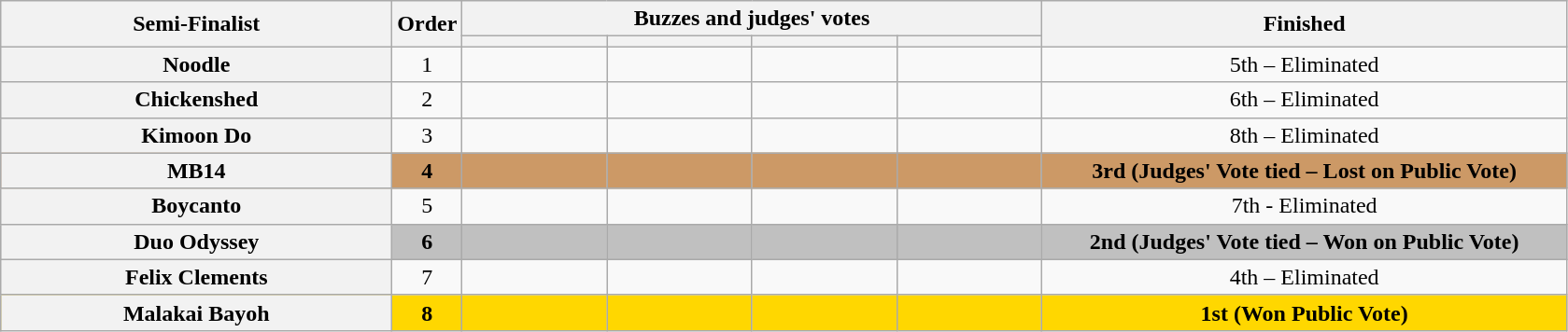<table class="wikitable plainrowheaders sortable" style="text-align:center;">
<tr>
<th scope="col" rowspan="2" class="unsortable" style="width:17em;">Semi-Finalist</th>
<th scope="col" rowspan="2" style="width:1em;">Order</th>
<th scope="col" colspan="4" class="unsortable" style="width:24em;">Buzzes and judges' votes</th>
<th scope="col" rowspan="2" style="width:23em;">Finished</th>
</tr>
<tr>
<th scope="col" class="unsortable" style="width:6em;"></th>
<th scope="col" class="unsortable" style="width:6em;"></th>
<th scope="col" class="unsortable" style="width:6em;"></th>
<th scope="col" class="unsortable" style="width:6em;"></th>
</tr>
<tr>
<th scope="row">Noodle</th>
<td>1</td>
<td style="text-align:center;"></td>
<td style="text-align:center;"></td>
<td style="text-align:center;"></td>
<td style="text-align:center;"></td>
<td>5th – Eliminated</td>
</tr>
<tr>
<th scope="row">Chickenshed</th>
<td>2</td>
<td style="text-align:center;"></td>
<td style="text-align:center;"></td>
<td style="text-align:center;"></td>
<td style="text-align:center;"></td>
<td>6th – Eliminated</td>
</tr>
<tr>
<th scope="row">Kimoon Do</th>
<td>3</td>
<td style="text-align:center;"></td>
<td style="text-align:center;"></td>
<td style="text-align:center;"></td>
<td style="text-align:center;"></td>
<td>8th – Eliminated</td>
</tr>
<tr bgcolor="#c96">
<th scope="row"><strong>MB14</strong></th>
<td><strong>4</strong></td>
<td style="text-align:center;"></td>
<td style="text-align:center;"></td>
<td style="text-align:center;"></td>
<td style="text-align:center;"></td>
<td><strong>3rd (Judges' Vote tied – Lost on Public Vote)</strong></td>
</tr>
<tr>
<th scope="row">Boycanto</th>
<td>5</td>
<td style="text-align:center;"></td>
<td style="text-align:center;"></td>
<td style="text-align:center;"></td>
<td style="text-align:center;"></td>
<td>7th - Eliminated</td>
</tr>
<tr bgcolor="silver">
<th scope="row"><strong>Duo Odyssey</strong></th>
<td><strong>6</strong></td>
<td style="text-align:center;"></td>
<td style="text-align:center;"></td>
<td style="text-align:center;"></td>
<td style="text-align:center;"></td>
<td><strong>2nd (Judges' Vote tied – Won on Public Vote)</strong></td>
</tr>
<tr>
<th scope="row">Felix Clements</th>
<td>7</td>
<td style="text-align:center;"></td>
<td style="text-align:center;"></td>
<td style="text-align:center;"></td>
<td style="text-align:center;"></td>
<td>4th – Eliminated</td>
</tr>
<tr bgcolor="gold">
<th scope="row"><strong>Malakai Bayoh</strong></th>
<td><strong>8</strong></td>
<td style="text-align:center;"></td>
<td style="text-align:center;"></td>
<td style="text-align:center;"></td>
<td style="text-align:center;"></td>
<td><strong>1st (Won Public Vote)</strong></td>
</tr>
</table>
